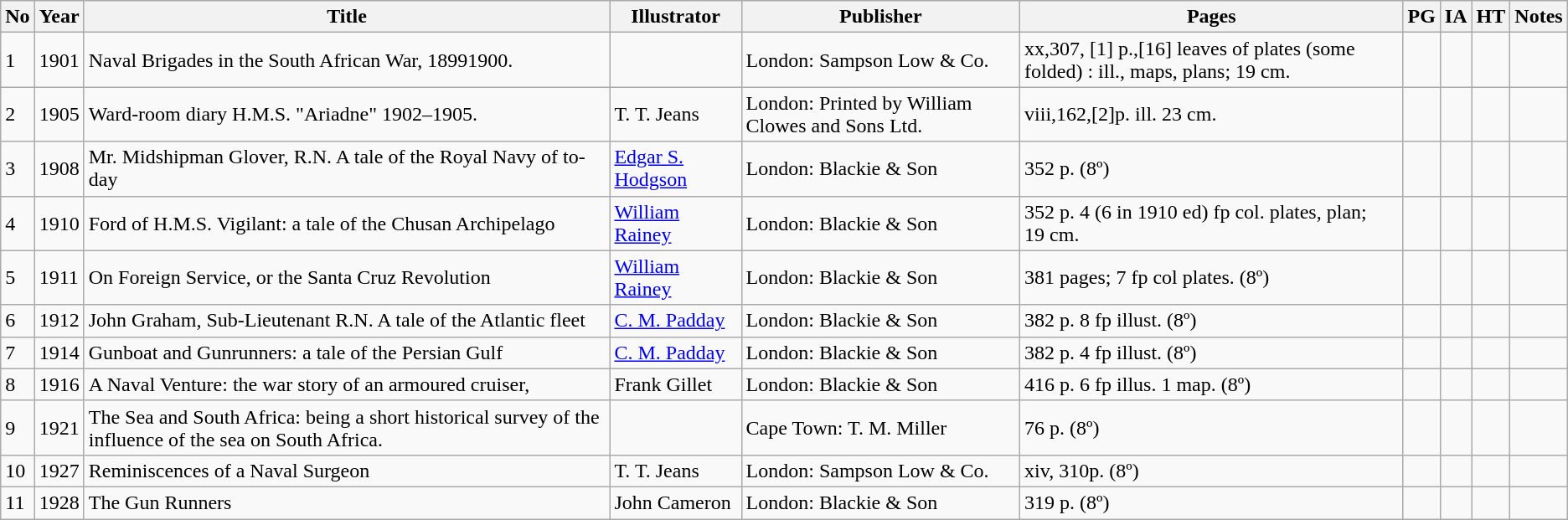<table class="wikitable sortable">
<tr>
<th>No</th>
<th>Year</th>
<th>Title</th>
<th>Illustrator</th>
<th>Publisher</th>
<th>Pages</th>
<th>PG</th>
<th>IA</th>
<th>HT</th>
<th>Notes</th>
</tr>
<tr>
<td>1</td>
<td>1901</td>
<td>Naval Brigades in the South African War, 18991900.</td>
<td></td>
<td>London: Sampson Low & Co.</td>
<td>xx,307, [1] p.,[16] leaves of plates (some folded) : ill., maps, plans; 19 cm.</td>
<td></td>
<td></td>
<td></td>
<td></td>
</tr>
<tr>
<td>2</td>
<td>1905</td>
<td>Ward-room diary H.M.S. "Ariadne" 1902–1905.</td>
<td>T. T. Jeans</td>
<td>London: Printed by William Clowes and Sons Ltd.</td>
<td>viii,162,[2]p. ill. 23 cm.</td>
<td></td>
<td></td>
<td></td>
<td></td>
</tr>
<tr>
<td>3</td>
<td>1908</td>
<td>Mr. Midshipman Glover, R.N. A tale of the Royal Navy of to-day</td>
<td><a href='#'>Edgar S. Hodgson</a></td>
<td>London: Blackie & Son</td>
<td>352 p. (8º)</td>
<td></td>
<td></td>
<td></td>
<td></td>
</tr>
<tr>
<td>4</td>
<td>1910</td>
<td>Ford of H.M.S. Vigilant: a tale of the Chusan Archipelago</td>
<td><a href='#'>William Rainey</a></td>
<td>London: Blackie & Son</td>
<td>352 p. 4 (6 in 1910 ed) fp col. plates, plan; 19 cm.</td>
<td></td>
<td></td>
<td></td>
<td></td>
</tr>
<tr>
<td>5</td>
<td>1911</td>
<td>On Foreign Service, or the Santa Cruz Revolution</td>
<td><a href='#'>William Rainey</a></td>
<td>London: Blackie & Son</td>
<td>381 pages; 7 fp col plates. (8º)</td>
<td></td>
<td></td>
<td></td>
<td></td>
</tr>
<tr>
<td>6</td>
<td>1912</td>
<td>John Graham, Sub-Lieutenant R.N. A tale of the Atlantic fleet</td>
<td><a href='#'>C. M. Padday</a></td>
<td>London: Blackie & Son</td>
<td>382 p. 8 fp illust. (8º)</td>
<td></td>
<td></td>
<td></td>
<td></td>
</tr>
<tr>
<td>7</td>
<td>1914</td>
<td>Gunboat and Gunrunners: a tale of the Persian Gulf</td>
<td><a href='#'>C. M. Padday</a></td>
<td>London: Blackie & Son</td>
<td>382 p. 4 fp illust. (8º)</td>
<td></td>
<td></td>
<td></td>
<td></td>
</tr>
<tr>
<td>8</td>
<td>1916</td>
<td>A Naval Venture: the war story of an armoured cruiser,</td>
<td>Frank Gillet</td>
<td>London: Blackie & Son</td>
<td>416 p. 6 fp illus. 1 map. (8º)</td>
<td></td>
<td></td>
<td></td>
<td></td>
</tr>
<tr>
<td>9</td>
<td>1921</td>
<td>The Sea and South Africa: being a short historical survey of the influence of the sea on South Africa.</td>
<td></td>
<td>Cape Town: T. M. Miller</td>
<td>76 p. (8º)</td>
<td></td>
<td></td>
<td></td>
<td></td>
</tr>
<tr>
<td>10</td>
<td>1927</td>
<td>Reminiscences of a Naval Surgeon</td>
<td>T. T. Jeans</td>
<td>London: Sampson Low & Co.</td>
<td>xiv, 310p. (8º)</td>
<td></td>
<td></td>
<td></td>
<td></td>
</tr>
<tr>
<td>11</td>
<td>1928</td>
<td>The Gun Runners</td>
<td>John Cameron</td>
<td>London: Blackie & Son</td>
<td>319 p. (8º)</td>
<td></td>
<td></td>
<td></td>
<td></td>
</tr>
</table>
